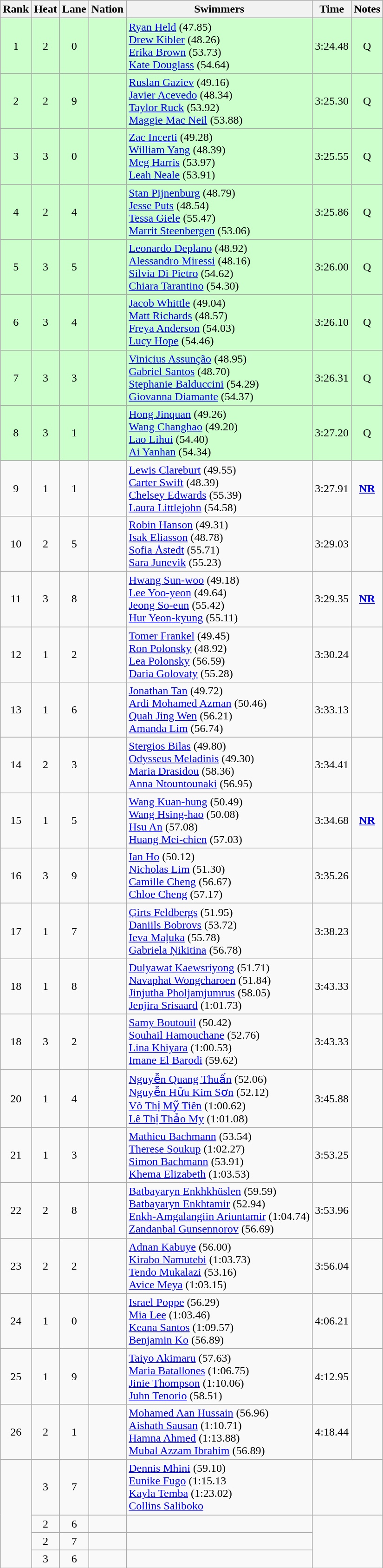<table class="wikitable sortable" style="text-align:center">
<tr>
<th>Rank</th>
<th>Heat</th>
<th>Lane</th>
<th>Nation</th>
<th>Swimmers</th>
<th>Time</th>
<th>Notes</th>
</tr>
<tr bgcolor=ccffcc>
<td>1</td>
<td>2</td>
<td>0</td>
<td align=left></td>
<td align=left><a href='#'>Ryan Held</a> (47.85)<br><a href='#'>Drew Kibler</a> (48.26)<br><a href='#'>Erika Brown</a> (53.73)<br><a href='#'>Kate Douglass</a> (54.64)</td>
<td>3:24.48</td>
<td>Q</td>
</tr>
<tr bgcolor=ccffcc>
<td>2</td>
<td>2</td>
<td>9</td>
<td align=left></td>
<td align=left><a href='#'>Ruslan Gaziev</a> (49.16)<br><a href='#'>Javier Acevedo</a> (48.34)<br><a href='#'>Taylor Ruck</a> (53.92)<br><a href='#'>Maggie Mac Neil</a> (53.88)</td>
<td>3:25.30</td>
<td>Q</td>
</tr>
<tr bgcolor=ccffcc>
<td>3</td>
<td>3</td>
<td>0</td>
<td align=left></td>
<td align=left><a href='#'>Zac Incerti</a> (49.28)<br><a href='#'>William Yang</a> (48.39)<br><a href='#'>Meg Harris</a> (53.97)<br><a href='#'>Leah Neale</a> (53.91)</td>
<td>3:25.55</td>
<td>Q</td>
</tr>
<tr bgcolor=ccffcc>
<td>4</td>
<td>2</td>
<td>4</td>
<td align=left></td>
<td align=left><a href='#'>Stan Pijnenburg</a> (48.79)<br><a href='#'>Jesse Puts</a> (48.54)<br><a href='#'>Tessa Giele</a> (55.47)<br><a href='#'>Marrit Steenbergen</a> (53.06)</td>
<td>3:25.86</td>
<td>Q</td>
</tr>
<tr bgcolor=ccffcc>
<td>5</td>
<td>3</td>
<td>5</td>
<td align=left></td>
<td align=left><a href='#'>Leonardo Deplano</a> (48.92)<br><a href='#'>Alessandro Miressi</a> (48.16)<br><a href='#'>Silvia Di Pietro</a> (54.62)<br><a href='#'>Chiara Tarantino</a> (54.30)</td>
<td>3:26.00</td>
<td>Q</td>
</tr>
<tr bgcolor=ccffcc>
<td>6</td>
<td>3</td>
<td>4</td>
<td align=left></td>
<td align=left><a href='#'>Jacob Whittle</a> (49.04)<br><a href='#'>Matt Richards</a> (48.57)<br><a href='#'>Freya Anderson</a> (54.03)<br><a href='#'>Lucy Hope</a> (54.46)</td>
<td>3:26.10</td>
<td>Q</td>
</tr>
<tr bgcolor=ccffcc>
<td>7</td>
<td>3</td>
<td>3</td>
<td align=left></td>
<td align=left><a href='#'>Vinicius Assunção</a> (48.95)<br><a href='#'>Gabriel Santos</a> (48.70)<br><a href='#'>Stephanie Balduccini</a> (54.29)<br><a href='#'>Giovanna Diamante</a> (54.37)</td>
<td>3:26.31</td>
<td>Q</td>
</tr>
<tr bgcolor=ccffcc>
<td>8</td>
<td>3</td>
<td>1</td>
<td align=left></td>
<td align=left><a href='#'>Hong Jinquan</a> (49.26)<br><a href='#'>Wang Changhao</a> (49.20)<br><a href='#'>Lao Lihui</a> (54.40)<br><a href='#'>Ai Yanhan</a> (54.34)</td>
<td>3:27.20</td>
<td>Q</td>
</tr>
<tr>
<td>9</td>
<td>1</td>
<td>1</td>
<td align=left></td>
<td align=left><a href='#'>Lewis Clareburt</a> (49.55)<br><a href='#'>Carter Swift</a> (48.39)<br><a href='#'>Chelsey Edwards</a> (55.39)<br><a href='#'>Laura Littlejohn</a> (54.58)</td>
<td>3:27.91</td>
<td><strong><a href='#'>NR</a></strong></td>
</tr>
<tr>
<td>10</td>
<td>2</td>
<td>5</td>
<td align=left></td>
<td align=left><a href='#'>Robin Hanson</a> (49.31)<br><a href='#'>Isak Eliasson</a> (48.78)<br><a href='#'>Sofia Åstedt</a> (55.71)<br><a href='#'>Sara Junevik</a> (55.23)</td>
<td>3:29.03</td>
<td></td>
</tr>
<tr>
<td>11</td>
<td>3</td>
<td>8</td>
<td align=left></td>
<td align=left><a href='#'>Hwang Sun-woo</a> (49.18)<br><a href='#'>Lee Yoo-yeon</a> (49.64)<br><a href='#'>Jeong So-eun</a> (55.42)<br><a href='#'>Hur Yeon-kyung</a> (55.11)</td>
<td>3:29.35</td>
<td><strong><a href='#'>NR</a></strong></td>
</tr>
<tr>
<td>12</td>
<td>1</td>
<td>2</td>
<td align=left></td>
<td align=left><a href='#'>Tomer Frankel</a> (49.45)<br><a href='#'>Ron Polonsky</a> (48.92)<br><a href='#'>Lea Polonsky</a> (56.59)<br><a href='#'>Daria Golovaty</a> (55.28)</td>
<td>3:30.24</td>
<td></td>
</tr>
<tr>
<td>13</td>
<td>1</td>
<td>6</td>
<td align=left></td>
<td align=left><a href='#'>Jonathan Tan</a> (49.72)<br><a href='#'>Ardi Mohamed Azman</a> (50.46)<br><a href='#'>Quah Jing Wen</a> (56.21)<br><a href='#'>Amanda Lim</a> (56.74)</td>
<td>3:33.13</td>
<td></td>
</tr>
<tr>
<td>14</td>
<td>2</td>
<td>3</td>
<td align=left></td>
<td align=left><a href='#'>Stergios Bilas</a> (49.80)<br><a href='#'>Odysseus Meladinis</a> (49.30)<br><a href='#'>Maria Drasidou</a> (58.36)<br><a href='#'>Anna Ntountounaki</a> (56.95)</td>
<td>3:34.41</td>
<td></td>
</tr>
<tr>
<td>15</td>
<td>1</td>
<td>5</td>
<td align=left></td>
<td align=left><a href='#'>Wang Kuan-hung</a> (50.49)<br><a href='#'>Wang Hsing-hao</a> (50.08)<br><a href='#'>Hsu An</a> (57.08)<br><a href='#'>Huang Mei-chien</a> (57.03)</td>
<td>3:34.68</td>
<td><strong><a href='#'>NR</a></strong></td>
</tr>
<tr>
<td>16</td>
<td>3</td>
<td>9</td>
<td align=left></td>
<td align=left><a href='#'>Ian Ho</a> (50.12)<br><a href='#'>Nicholas Lim</a> (51.30)<br><a href='#'>Camille Cheng</a> (56.67)<br><a href='#'>Chloe Cheng</a> (57.17)</td>
<td>3:35.26</td>
<td></td>
</tr>
<tr>
<td>17</td>
<td>1</td>
<td>7</td>
<td align=left></td>
<td align=left><a href='#'>Ģirts Feldbergs</a> (51.95)<br><a href='#'>Daniils Bobrovs</a> (53.72)<br><a href='#'>Ieva Maļuka</a> (55.78)<br><a href='#'>Gabriela Ņikitina</a> (56.78)</td>
<td>3:38.23</td>
<td></td>
</tr>
<tr>
<td>18</td>
<td>1</td>
<td>8</td>
<td align=left></td>
<td align=left><a href='#'>Dulyawat Kaewsriyong</a> (51.71)<br><a href='#'>Navaphat Wongcharoen</a> (51.84)<br><a href='#'>Jinjutha Pholjamjumrus</a> (58.05)<br><a href='#'>Jenjira Srisaard</a> (1:01.73)</td>
<td>3:43.33</td>
<td></td>
</tr>
<tr>
<td>18</td>
<td>3</td>
<td>2</td>
<td align=left></td>
<td align=left><a href='#'>Samy Boutouil</a> (50.42)<br><a href='#'>Souhail Hamouchane</a> (52.76)<br><a href='#'>Lina Khiyara</a> (1:00.53)<br><a href='#'>Imane El Barodi</a> (59.62)</td>
<td>3:43.33</td>
<td></td>
</tr>
<tr>
<td>20</td>
<td>1</td>
<td>4</td>
<td align=left></td>
<td align=left><a href='#'>Nguyễn Quang Thuấn</a> (52.06)<br><a href='#'>Nguyễn Hữu Kim Sơn</a> (52.12)<br><a href='#'>Võ Thị Mỹ Tiên</a> (1:00.62)<br><a href='#'>Lê Thị Thảo My</a> (1:01.08)</td>
<td>3:45.88</td>
<td></td>
</tr>
<tr>
<td>21</td>
<td>1</td>
<td>3</td>
<td align=left></td>
<td align=left><a href='#'>Mathieu Bachmann</a> (53.54)<br><a href='#'>Therese Soukup</a> (1:02.27)<br><a href='#'>Simon Bachmann</a> (53.91)<br><a href='#'>Khema Elizabeth</a> (1:03.53)</td>
<td>3:53.25</td>
<td></td>
</tr>
<tr>
<td>22</td>
<td>2</td>
<td>8</td>
<td align=left></td>
<td align=left><a href='#'>Batbayaryn Enkhkhüslen</a> (59.59)<br><a href='#'>Batbayaryn Enkhtamir</a> (52.94)<br><a href='#'>Enkh-Amgalangiin Ariuntamir</a> (1:04.74)<br><a href='#'>Zandanbal Gunsennorov</a> (56.69)</td>
<td>3:53.96</td>
<td></td>
</tr>
<tr>
<td>23</td>
<td>2</td>
<td>2</td>
<td align=left></td>
<td align=left><a href='#'>Adnan Kabuye</a> (56.00)<br><a href='#'>Kirabo Namutebi</a> (1:03.73)<br><a href='#'>Tendo Mukalazi</a> (53.16)<br><a href='#'>Avice Meya</a> (1:03.15)</td>
<td>3:56.04</td>
<td></td>
</tr>
<tr>
<td>24</td>
<td>1</td>
<td>0</td>
<td align=left></td>
<td align=left><a href='#'>Israel Poppe</a> (56.29)<br><a href='#'>Mia Lee</a> (1:03.46)<br><a href='#'>Keana Santos</a> (1:09.57)<br><a href='#'>Benjamin Ko</a> (56.89)</td>
<td>4:06.21</td>
<td></td>
</tr>
<tr>
<td>25</td>
<td>1</td>
<td>9</td>
<td align=left></td>
<td align=left><a href='#'>Taiyo Akimaru</a> (57.63)<br><a href='#'>Maria Batallones</a> (1:06.75)<br><a href='#'>Jinie Thompson</a> (1:10.06)<br><a href='#'>Juhn Tenorio</a> (58.51)</td>
<td>4:12.95</td>
<td></td>
</tr>
<tr>
<td>26</td>
<td>2</td>
<td>1</td>
<td align=left></td>
<td align=left><a href='#'>Mohamed Aan Hussain</a> (56.96)<br><a href='#'>Aishath Sausan</a> (1:10.71)<br><a href='#'>Hamna Ahmed</a> (1:13.88)<br><a href='#'>Mubal Azzam Ibrahim</a> (56.89)</td>
<td>4:18.44</td>
<td></td>
</tr>
<tr>
<td rowspan=4></td>
<td>3</td>
<td>7</td>
<td align=left></td>
<td align=left><a href='#'>Dennis Mhini</a> (59.10)<br><a href='#'>Eunike Fugo</a> (1:15.13<br><a href='#'>Kayla Temba</a> (1:23.02)<br><a href='#'>Collins Saliboko</a></td>
<td colspan=2></td>
</tr>
<tr>
<td>2</td>
<td>6</td>
<td align=left></td>
<td></td>
<td colspan=2 rowspan=3></td>
</tr>
<tr>
<td>2</td>
<td>7</td>
<td align=left></td>
<td></td>
</tr>
<tr>
<td>3</td>
<td>6</td>
<td align=left></td>
<td></td>
</tr>
</table>
